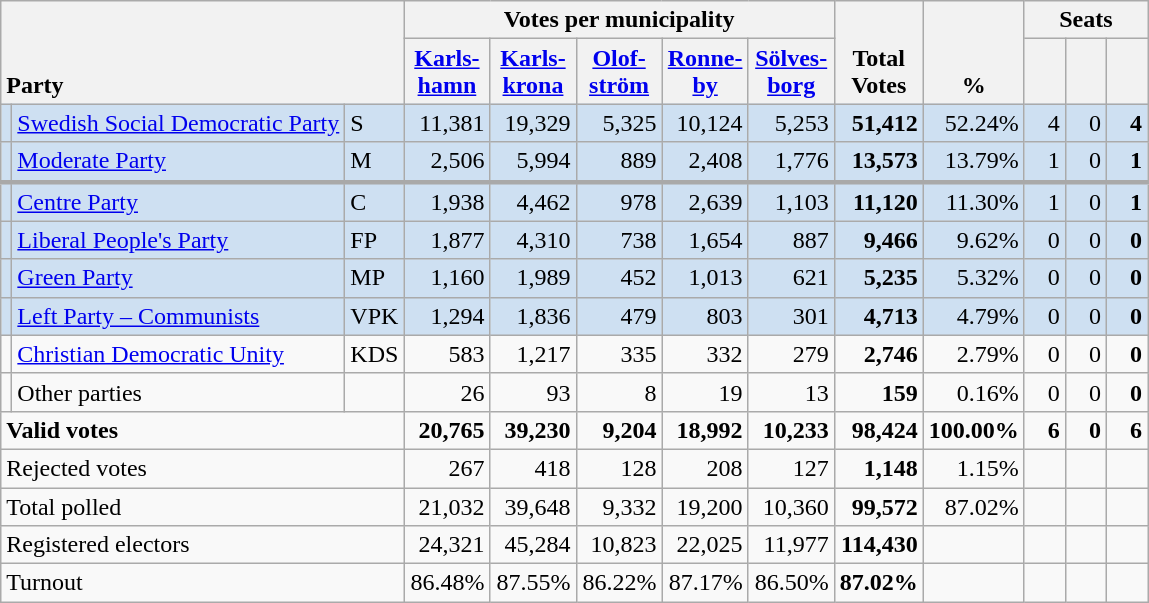<table class="wikitable" border="1" style="text-align:right;">
<tr>
<th style="text-align:left;" valign=bottom rowspan=2 colspan=3>Party</th>
<th colspan=5>Votes per municipality</th>
<th align=center valign=bottom rowspan=2 width="50">Total Votes</th>
<th align=center valign=bottom rowspan=2 width="50">%</th>
<th colspan=3>Seats</th>
</tr>
<tr>
<th align=center valign=bottom width="50"><a href='#'>Karls- hamn</a></th>
<th align=center valign=bottom width="50"><a href='#'>Karls- krona</a></th>
<th align=center valign=bottom width="50"><a href='#'>Olof- ström</a></th>
<th align=center valign=bottom width="50"><a href='#'>Ronne- by</a></th>
<th align=center valign=bottom width="50"><a href='#'>Sölves- borg</a></th>
<th align=center valign=bottom width="20"><small></small></th>
<th align=center valign=bottom width="20"><small><a href='#'></a></small></th>
<th align=center valign=bottom width="20"><small></small></th>
</tr>
<tr style="background:#CEE0F2;">
<td></td>
<td align=left style="white-space: nowrap;"><a href='#'>Swedish Social Democratic Party</a></td>
<td align=left>S</td>
<td>11,381</td>
<td>19,329</td>
<td>5,325</td>
<td>10,124</td>
<td>5,253</td>
<td><strong>51,412</strong></td>
<td>52.24%</td>
<td>4</td>
<td>0</td>
<td><strong>4</strong></td>
</tr>
<tr style="background:#CEE0F2;">
<td></td>
<td align=left><a href='#'>Moderate Party</a></td>
<td align=left>M</td>
<td>2,506</td>
<td>5,994</td>
<td>889</td>
<td>2,408</td>
<td>1,776</td>
<td><strong>13,573</strong></td>
<td>13.79%</td>
<td>1</td>
<td>0</td>
<td><strong>1</strong></td>
</tr>
<tr style="background:#CEE0F2; border-top:3px solid darkgray;">
<td></td>
<td align=left><a href='#'>Centre Party</a></td>
<td align=left>C</td>
<td>1,938</td>
<td>4,462</td>
<td>978</td>
<td>2,639</td>
<td>1,103</td>
<td><strong>11,120</strong></td>
<td>11.30%</td>
<td>1</td>
<td>0</td>
<td><strong>1</strong></td>
</tr>
<tr style="background:#CEE0F2;">
<td></td>
<td align=left><a href='#'>Liberal People's Party</a></td>
<td align=left>FP</td>
<td>1,877</td>
<td>4,310</td>
<td>738</td>
<td>1,654</td>
<td>887</td>
<td><strong>9,466</strong></td>
<td>9.62%</td>
<td>0</td>
<td>0</td>
<td><strong>0</strong></td>
</tr>
<tr style="background:#CEE0F2;">
<td></td>
<td align=left><a href='#'>Green Party</a></td>
<td align=left>MP</td>
<td>1,160</td>
<td>1,989</td>
<td>452</td>
<td>1,013</td>
<td>621</td>
<td><strong>5,235</strong></td>
<td>5.32%</td>
<td>0</td>
<td>0</td>
<td><strong>0</strong></td>
</tr>
<tr style="background:#CEE0F2;">
<td></td>
<td align=left><a href='#'>Left Party – Communists</a></td>
<td align=left>VPK</td>
<td>1,294</td>
<td>1,836</td>
<td>479</td>
<td>803</td>
<td>301</td>
<td><strong>4,713</strong></td>
<td>4.79%</td>
<td>0</td>
<td>0</td>
<td><strong>0</strong></td>
</tr>
<tr>
<td></td>
<td align=left><a href='#'>Christian Democratic Unity</a></td>
<td align=left>KDS</td>
<td>583</td>
<td>1,217</td>
<td>335</td>
<td>332</td>
<td>279</td>
<td><strong>2,746</strong></td>
<td>2.79%</td>
<td>0</td>
<td>0</td>
<td><strong>0</strong></td>
</tr>
<tr>
<td></td>
<td align=left>Other parties</td>
<td></td>
<td>26</td>
<td>93</td>
<td>8</td>
<td>19</td>
<td>13</td>
<td><strong>159</strong></td>
<td>0.16%</td>
<td>0</td>
<td>0</td>
<td><strong>0</strong></td>
</tr>
<tr style="font-weight:bold">
<td align=left colspan=3>Valid votes</td>
<td>20,765</td>
<td>39,230</td>
<td>9,204</td>
<td>18,992</td>
<td>10,233</td>
<td>98,424</td>
<td>100.00%</td>
<td>6</td>
<td>0</td>
<td>6</td>
</tr>
<tr>
<td align=left colspan=3>Rejected votes</td>
<td>267</td>
<td>418</td>
<td>128</td>
<td>208</td>
<td>127</td>
<td><strong>1,148</strong></td>
<td>1.15%</td>
<td></td>
<td></td>
<td></td>
</tr>
<tr>
<td align=left colspan=3>Total polled</td>
<td>21,032</td>
<td>39,648</td>
<td>9,332</td>
<td>19,200</td>
<td>10,360</td>
<td><strong>99,572</strong></td>
<td>87.02%</td>
<td></td>
<td></td>
<td></td>
</tr>
<tr>
<td align=left colspan=3>Registered electors</td>
<td>24,321</td>
<td>45,284</td>
<td>10,823</td>
<td>22,025</td>
<td>11,977</td>
<td><strong>114,430</strong></td>
<td></td>
<td></td>
<td></td>
<td></td>
</tr>
<tr>
<td align=left colspan=3>Turnout</td>
<td>86.48%</td>
<td>87.55%</td>
<td>86.22%</td>
<td>87.17%</td>
<td>86.50%</td>
<td><strong>87.02%</strong></td>
<td></td>
<td></td>
<td></td>
<td></td>
</tr>
</table>
